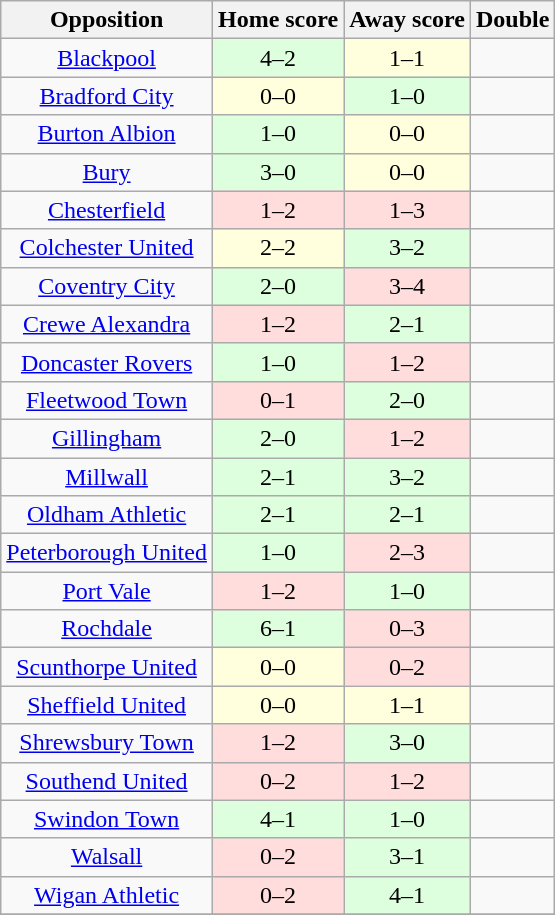<table class="wikitable" style="text-align: center;">
<tr>
<th>Opposition</th>
<th>Home score</th>
<th>Away score</th>
<th>Double</th>
</tr>
<tr>
<td><a href='#'>Blackpool</a></td>
<td style="background:#dfd;">4–2</td>
<td style="background:#ffd;">1–1</td>
<td></td>
</tr>
<tr>
<td><a href='#'>Bradford City</a></td>
<td style="background:#ffd;">0–0</td>
<td style="background:#dfd;">1–0</td>
<td></td>
</tr>
<tr>
<td><a href='#'>Burton Albion</a></td>
<td style="background:#dfd;">1–0</td>
<td style="background:#ffd;">0–0</td>
<td></td>
</tr>
<tr>
<td><a href='#'>Bury</a></td>
<td style="background:#dfd;">3–0</td>
<td style="background:#ffd;">0–0</td>
<td></td>
</tr>
<tr>
<td><a href='#'>Chesterfield</a></td>
<td style="background:#fdd;">1–2</td>
<td style="background:#fdd;">1–3</td>
<td></td>
</tr>
<tr>
<td><a href='#'>Colchester United</a></td>
<td style="background:#ffd;">2–2</td>
<td style="background:#dfd;">3–2</td>
<td></td>
</tr>
<tr>
<td><a href='#'>Coventry City</a></td>
<td style="background:#dfd;">2–0</td>
<td style="background:#fdd;">3–4</td>
<td></td>
</tr>
<tr>
<td><a href='#'>Crewe Alexandra</a></td>
<td style="background:#fdd;">1–2</td>
<td style="background:#dfd;">2–1</td>
<td></td>
</tr>
<tr>
<td><a href='#'>Doncaster Rovers</a></td>
<td style="background:#dfd;">1–0</td>
<td style="background:#fdd;">1–2</td>
<td></td>
</tr>
<tr>
<td><a href='#'>Fleetwood Town</a></td>
<td style="background:#fdd;">0–1</td>
<td style="background:#dfd;">2–0</td>
<td></td>
</tr>
<tr>
<td><a href='#'>Gillingham</a></td>
<td style="background:#dfd;">2–0</td>
<td style="background:#fdd;">1–2</td>
<td></td>
</tr>
<tr>
<td><a href='#'>Millwall</a></td>
<td style="background:#dfd;">2–1</td>
<td style="background:#dfd;">3–2</td>
<td></td>
</tr>
<tr>
<td><a href='#'>Oldham Athletic</a></td>
<td style="background:#dfd;">2–1</td>
<td style="background:#dfd;">2–1</td>
<td></td>
</tr>
<tr>
<td><a href='#'>Peterborough United</a></td>
<td style="background:#dfd;">1–0</td>
<td style="background:#fdd;">2–3</td>
<td></td>
</tr>
<tr>
<td><a href='#'>Port Vale</a></td>
<td style="background:#fdd;">1–2</td>
<td style="background:#dfd;">1–0</td>
<td></td>
</tr>
<tr>
<td><a href='#'>Rochdale</a></td>
<td style="background:#dfd;">6–1</td>
<td style="background:#fdd;">0–3</td>
<td></td>
</tr>
<tr>
<td><a href='#'>Scunthorpe United</a></td>
<td style="background:#ffd;">0–0</td>
<td style="background:#fdd;">0–2</td>
<td></td>
</tr>
<tr>
<td><a href='#'>Sheffield United</a></td>
<td style="background:#ffd;">0–0</td>
<td style="background:#ffd;">1–1</td>
<td></td>
</tr>
<tr>
<td><a href='#'>Shrewsbury Town</a></td>
<td style="background:#fdd;">1–2</td>
<td style="background:#dfd;">3–0</td>
<td></td>
</tr>
<tr>
<td><a href='#'>Southend United</a></td>
<td style="background:#fdd;">0–2</td>
<td style="background:#fdd;">1–2</td>
<td></td>
</tr>
<tr>
<td><a href='#'>Swindon Town</a></td>
<td style="background:#dfd;">4–1</td>
<td style="background:#dfd;">1–0</td>
<td></td>
</tr>
<tr>
<td><a href='#'>Walsall</a></td>
<td style="background:#fdd;">0–2</td>
<td style="background:#dfd;">3–1</td>
<td></td>
</tr>
<tr>
<td><a href='#'>Wigan Athletic</a></td>
<td style="background:#fdd;">0–2</td>
<td style="background:#dfd;">4–1</td>
<td></td>
</tr>
<tr>
</tr>
</table>
